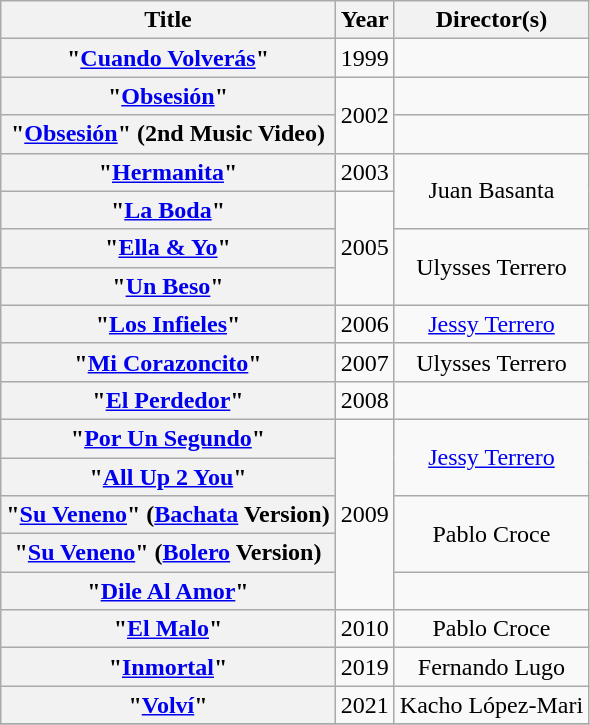<table class="wikitable plainrowheaders" style="text-align:center;">
<tr>
<th scope="col">Title</th>
<th scope="col">Year</th>
<th scope="col">Director(s)</th>
</tr>
<tr>
<th scope="row">"<a href='#'>Cuando Volverás</a>"</th>
<td>1999</td>
<td></td>
</tr>
<tr>
<th scope="row">"<a href='#'>Obsesión</a>"<br></th>
<td rowspan="2">2002</td>
<td></td>
</tr>
<tr>
<th scope="row">"<a href='#'>Obsesión</a>" (2nd Music Video)<br></th>
<td></td>
</tr>
<tr>
<th scope="row">"<a href='#'>Hermanita</a>"</th>
<td>2003</td>
<td rowspan="2">Juan Basanta</td>
</tr>
<tr>
<th scope="row">"<a href='#'>La Boda</a>"</th>
<td rowspan="3">2005</td>
</tr>
<tr>
<th scope="row">"<a href='#'>Ella & Yo</a>"<br></th>
<td rowspan="2">Ulysses Terrero</td>
</tr>
<tr>
<th scope="row">"<a href='#'>Un Beso</a>"</th>
</tr>
<tr>
<th scope="row">"<a href='#'>Los Infieles</a>"</th>
<td>2006</td>
<td><a href='#'>Jessy Terrero</a></td>
</tr>
<tr>
<th scope="row">"<a href='#'>Mi Corazoncito</a>"</th>
<td>2007</td>
<td>Ulysses Terrero</td>
</tr>
<tr>
<th scope="row">"<a href='#'>El Perdedor</a>"</th>
<td>2008</td>
<td></td>
</tr>
<tr>
<th scope="row">"<a href='#'>Por Un Segundo</a>"</th>
<td rowspan="5">2009</td>
<td rowspan="2"><a href='#'>Jessy Terrero</a></td>
</tr>
<tr>
<th scope="row">"<a href='#'>All Up 2 You</a>"<br></th>
</tr>
<tr>
<th scope="row">"<a href='#'>Su Veneno</a>" (<a href='#'>Bachata</a> Version)</th>
<td rowspan="2">Pablo Croce</td>
</tr>
<tr>
<th scope="row">"<a href='#'>Su Veneno</a>" (<a href='#'>Bolero</a> Version)</th>
</tr>
<tr>
<th scope="row">"<a href='#'>Dile Al Amor</a>"</th>
</tr>
<tr>
<th scope="row">"<a href='#'>El Malo</a>"</th>
<td>2010</td>
<td>Pablo Croce</td>
</tr>
<tr>
<th scope="row">"<a href='#'>Inmortal</a>"</th>
<td>2019</td>
<td>Fernando Lugo</td>
</tr>
<tr>
<th scope="row">"<a href='#'>Volví</a>"<br></th>
<td>2021</td>
<td>Kacho López-Mari</td>
</tr>
<tr>
</tr>
</table>
